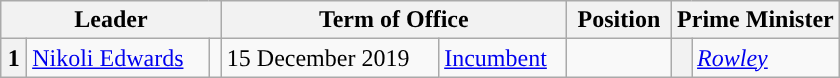<table class="wikitable">
<tr>
<th colspan="3">Leader</th>
<th colspan="2">Term of Office</th>
<th>Position</th>
<th colspan="2" width="20%">Prime Minister</th>
</tr>
<tr>
<th style="background-color: ">1</th>
<td><a href='#'>Nikoli Edwards</a></td>
<td></td>
<td>15 December 2019</td>
<td><a href='#'>Incumbent</a></td>
<td></td>
<th style="background-color: "></th>
<td><a href='#'><em>Rowley</em></a></td>
</tr>
</table>
